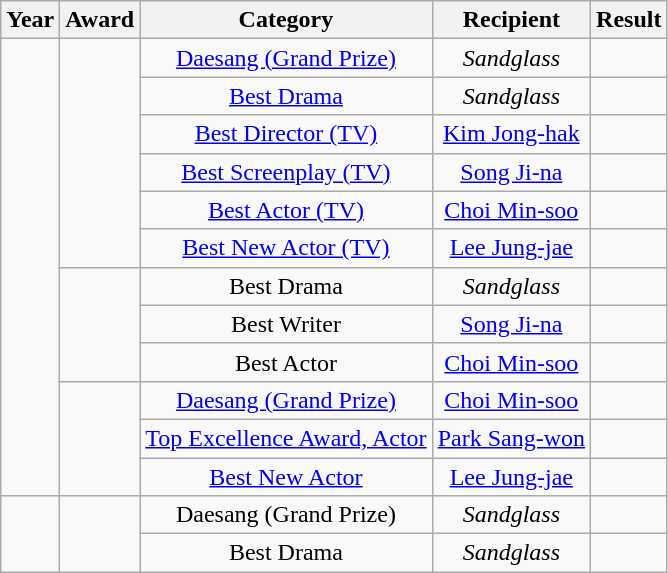<table class="wikitable sortable" style="text-align:center">
<tr>
<th>Year</th>
<th>Award</th>
<th>Category</th>
<th>Recipient</th>
<th>Result</th>
</tr>
<tr>
<td rowspan="12"></td>
<td rowspan="6"></td>
<td><a href='#'>Daesang (Grand Prize)</a></td>
<td><em>Sandglass</em></td>
<td></td>
</tr>
<tr>
<td><a href='#'>Best Drama</a></td>
<td><em>Sandglass</em></td>
<td></td>
</tr>
<tr>
<td><a href='#'>Best Director (TV)</a></td>
<td><a href='#'>Kim Jong-hak</a></td>
<td></td>
</tr>
<tr>
<td><a href='#'>Best Screenplay (TV)</a></td>
<td><a href='#'>Song Ji-na</a></td>
<td></td>
</tr>
<tr>
<td><a href='#'>Best Actor (TV)</a></td>
<td><a href='#'>Choi Min-soo</a></td>
<td></td>
</tr>
<tr>
<td><a href='#'>Best New Actor (TV)</a></td>
<td><a href='#'>Lee Jung-jae</a></td>
<td></td>
</tr>
<tr>
<td rowspan="3"></td>
<td>Best Drama</td>
<td><em>Sandglass</em></td>
<td></td>
</tr>
<tr>
<td>Best Writer</td>
<td><a href='#'>Song Ji-na</a></td>
<td></td>
</tr>
<tr>
<td>Best Actor</td>
<td><a href='#'>Choi Min-soo</a></td>
<td></td>
</tr>
<tr>
<td rowspan="3"></td>
<td><a href='#'>Daesang (Grand Prize)</a></td>
<td><a href='#'>Choi Min-soo</a></td>
<td></td>
</tr>
<tr>
<td><a href='#'>Top Excellence Award, Actor</a></td>
<td><a href='#'>Park Sang-won</a></td>
<td></td>
</tr>
<tr>
<td><a href='#'>Best New Actor</a></td>
<td><a href='#'>Lee Jung-jae</a></td>
<td></td>
</tr>
<tr>
<td rowspan="2"></td>
<td rowspan="2"></td>
<td>Daesang (Grand Prize)</td>
<td><em>Sandglass</em></td>
<td></td>
</tr>
<tr>
<td>Best Drama</td>
<td><em>Sandglass</em></td>
<td></td>
</tr>
</table>
